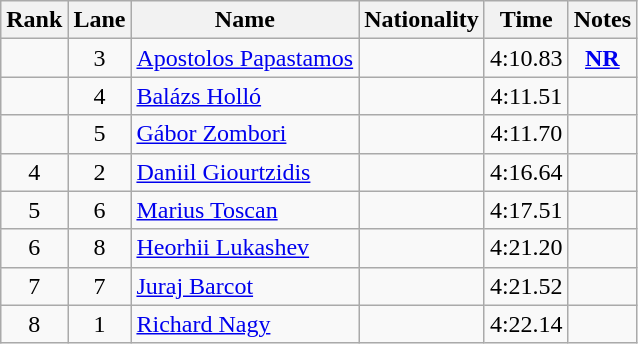<table class="wikitable sortable" style="text-align:center">
<tr>
<th>Rank</th>
<th>Lane</th>
<th>Name</th>
<th>Nationality</th>
<th>Time</th>
<th>Notes</th>
</tr>
<tr>
<td></td>
<td>3</td>
<td align=left><a href='#'>Apostolos Papastamos</a></td>
<td align=left></td>
<td>4:10.83</td>
<td><strong><a href='#'>NR</a></strong></td>
</tr>
<tr>
<td></td>
<td>4</td>
<td align=left><a href='#'>Balázs Holló</a></td>
<td align=left></td>
<td>4:11.51</td>
<td></td>
</tr>
<tr>
<td></td>
<td>5</td>
<td align=left><a href='#'>Gábor Zombori</a></td>
<td align=left></td>
<td>4:11.70</td>
<td></td>
</tr>
<tr>
<td>4</td>
<td>2</td>
<td align=left><a href='#'>Daniil Giourtzidis</a></td>
<td align=left></td>
<td>4:16.64</td>
<td></td>
</tr>
<tr>
<td>5</td>
<td>6</td>
<td align=left><a href='#'>Marius Toscan</a></td>
<td align=left></td>
<td>4:17.51</td>
<td></td>
</tr>
<tr>
<td>6</td>
<td>8</td>
<td align=left><a href='#'>Heorhii Lukashev</a></td>
<td align=left></td>
<td>4:21.20</td>
<td></td>
</tr>
<tr>
<td>7</td>
<td>7</td>
<td align=left><a href='#'>Juraj Barcot</a></td>
<td align=left></td>
<td>4:21.52</td>
<td></td>
</tr>
<tr>
<td>8</td>
<td>1</td>
<td align=left><a href='#'>Richard Nagy</a></td>
<td align=left></td>
<td>4:22.14</td>
<td></td>
</tr>
</table>
